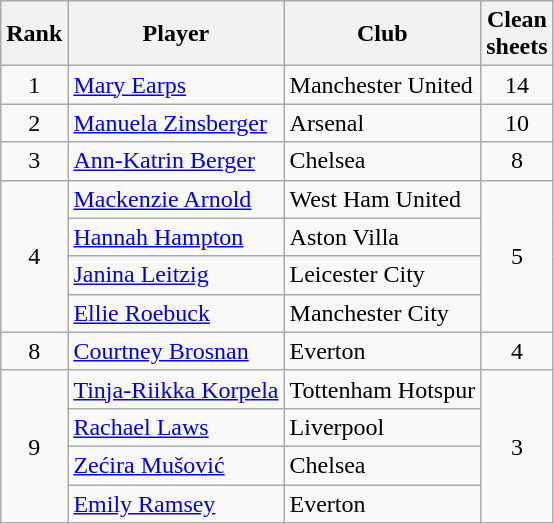<table class="wikitable" style="text-align:center">
<tr>
<th>Rank</th>
<th>Player</th>
<th>Club</th>
<th>Clean<br>sheets</th>
</tr>
<tr>
<td>1</td>
<td align="left"> <a href='#'>Mary Earps</a></td>
<td align="left">Manchester United</td>
<td>14</td>
</tr>
<tr>
<td>2</td>
<td align="left"> <a href='#'>Manuela Zinsberger</a></td>
<td align="left">Arsenal</td>
<td>10</td>
</tr>
<tr>
<td>3</td>
<td align="left"> <a href='#'>Ann-Katrin Berger</a></td>
<td align="left">Chelsea</td>
<td>8</td>
</tr>
<tr>
<td rowspan=4>4</td>
<td align="left"> <a href='#'>Mackenzie Arnold</a></td>
<td align="left">West Ham United</td>
<td rowspan=4>5</td>
</tr>
<tr>
<td align="left"> <a href='#'>Hannah Hampton</a></td>
<td align="left">Aston Villa</td>
</tr>
<tr>
<td align="left"> <a href='#'>Janina Leitzig</a></td>
<td align="left">Leicester City</td>
</tr>
<tr>
<td align="left"> <a href='#'>Ellie Roebuck</a></td>
<td align="left">Manchester City</td>
</tr>
<tr>
<td>8</td>
<td align="left"> <a href='#'>Courtney Brosnan</a></td>
<td align="left">Everton</td>
<td>4</td>
</tr>
<tr>
<td rowspan=4>9</td>
<td align="left"> <a href='#'>Tinja-Riikka Korpela</a></td>
<td align="left">Tottenham Hotspur</td>
<td rowspan=4>3</td>
</tr>
<tr>
<td align="left"> <a href='#'>Rachael Laws</a></td>
<td align="left">Liverpool</td>
</tr>
<tr>
<td align="left"> <a href='#'>Zećira Mušović</a></td>
<td align="left">Chelsea</td>
</tr>
<tr>
<td align="left"> <a href='#'>Emily Ramsey</a></td>
<td align="left">Everton</td>
</tr>
</table>
